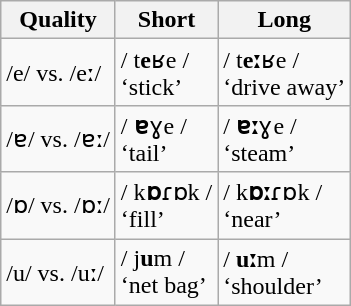<table class="wikitable">
<tr>
<th>Quality</th>
<th>Short</th>
<th>Long</th>
</tr>
<tr>
<td>/e/ vs. /eː/</td>
<td>/ t<strong>e</strong>ʁe /<br>‘stick’</td>
<td>/ t<strong>eː</strong>ʁe /<br>‘drive away’</td>
</tr>
<tr>
<td>/ɐ/ vs. /ɐː/</td>
<td>/ <strong>ɐ</strong>ɣe /<br>‘tail’</td>
<td>/ <strong>ɐː</strong>ɣe /<br>‘steam’</td>
</tr>
<tr>
<td>/ɒ/ vs. /ɒː/</td>
<td>/ k<strong>ɒ</strong>ɾɒk /<br>‘fill’</td>
<td>/ k<strong>ɒː</strong>ɾɒk /<br>‘near’</td>
</tr>
<tr>
<td>/u/ vs. /uː/</td>
<td>/ j<strong>u</strong>m /<br>‘net bag’</td>
<td>/ <strong>uː</strong>m /<br>‘shoulder’</td>
</tr>
</table>
